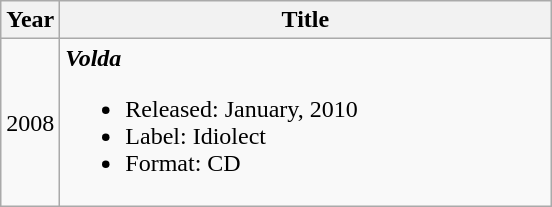<table class="wikitable">
<tr>
<th>Year</th>
<th style="width:225px;">Title</th>
</tr>
<tr>
<td>2008</td>
<td style="width:20em"><strong><em>Volda</em></strong><br><ul><li>Released: January, 2010</li><li>Label: Idiolect </li><li>Format: CD</li></ul></td>
</tr>
</table>
